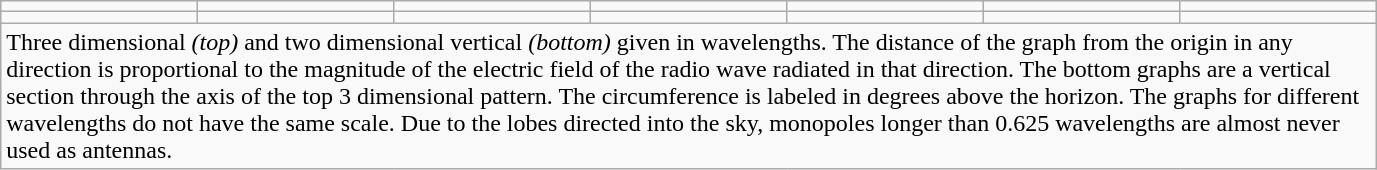<table class=wikitable>
<tr>
<td></td>
<td></td>
<td></td>
<td></td>
<td></td>
<td></td>
<td></td>
</tr>
<tr>
<td></td>
<td></td>
<td></td>
<td></td>
<td></td>
<td></td>
<td></td>
</tr>
<tr>
<td colspan=7 style="max-width:910px;">Three dimensional <em>(top)</em> and two dimensional vertical <em>(bottom)</em> given in wavelengths. The distance of the graph from the origin in any direction is proportional to the magnitude of the electric field of the radio wave radiated in that direction. The bottom graphs are a vertical section through the axis of the top 3 dimensional pattern.  The circumference is labeled in degrees above the horizon.  The graphs for different wavelengths do not have the same scale.  Due to the lobes directed into the sky, monopoles longer than 0.625 wavelengths are almost never used as antennas.</td>
</tr>
</table>
